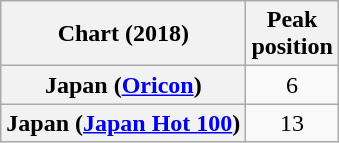<table class="wikitable plainrowheaders" style="text-align:center;">
<tr>
<th>Chart (2018)</th>
<th>Peak<br>position</th>
</tr>
<tr>
<th scope="row">Japan (<a href='#'>Oricon</a>)</th>
<td>6</td>
</tr>
<tr>
<th scope="row">Japan (<a href='#'>Japan Hot 100</a>)</th>
<td>13</td>
</tr>
</table>
